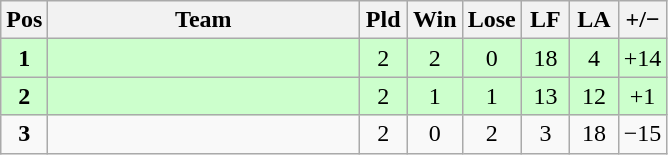<table class="wikitable" style="font-size: 100%">
<tr>
<th width=20>Pos</th>
<th width=200>Team</th>
<th width=25>Pld</th>
<th width=25>Win</th>
<th width=25>Lose</th>
<th width=25>LF</th>
<th width=25>LA</th>
<th width=25>+/−</th>
</tr>
<tr align=center style="background: #ccffcc;">
<td><strong>1</strong></td>
<td align="left"></td>
<td>2</td>
<td>2</td>
<td>0</td>
<td>18</td>
<td>4</td>
<td>+14</td>
</tr>
<tr align=center style="background: #ccffcc;">
<td><strong>2</strong></td>
<td align="left"></td>
<td>2</td>
<td>1</td>
<td>1</td>
<td>13</td>
<td>12</td>
<td>+1</td>
</tr>
<tr align=center>
<td><strong>3</strong></td>
<td align="left"></td>
<td>2</td>
<td>0</td>
<td>2</td>
<td>3</td>
<td>18</td>
<td>−15</td>
</tr>
</table>
